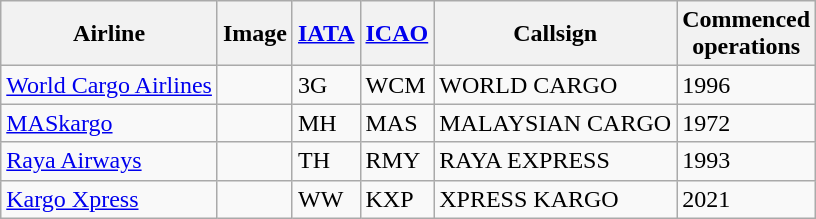<table class="wikitable sortable">
<tr valign="middle">
<th>Airline</th>
<th>Image</th>
<th><a href='#'>IATA</a></th>
<th><a href='#'>ICAO</a></th>
<th>Callsign</th>
<th>Commenced<br>operations</th>
</tr>
<tr>
<td><a href='#'>World Cargo Airlines</a></td>
<td></td>
<td>3G</td>
<td>WCM</td>
<td>WORLD CARGO</td>
<td>1996</td>
</tr>
<tr>
<td><a href='#'>MASkargo</a></td>
<td></td>
<td>MH</td>
<td>MAS</td>
<td>MALAYSIAN CARGO</td>
<td>1972</td>
</tr>
<tr>
<td><a href='#'>Raya Airways</a></td>
<td></td>
<td>TH</td>
<td>RMY</td>
<td>RAYA EXPRESS</td>
<td>1993</td>
</tr>
<tr>
<td><a href='#'>Kargo Xpress</a></td>
<td></td>
<td>WW</td>
<td>KXP</td>
<td>XPRESS KARGO</td>
<td>2021</td>
</tr>
</table>
